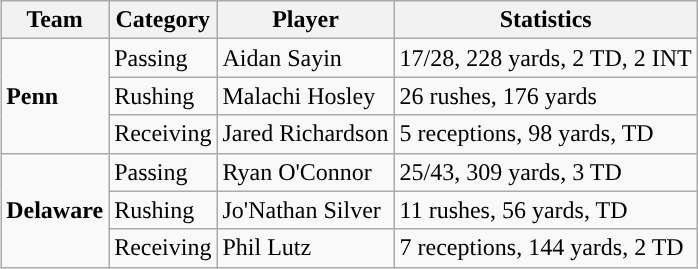<table class="wikitable" style="float: right;">
<tr>
<th>Team</th>
<th>Category</th>
<th>Player</th>
<th>Statistics</th>
</tr>
<tr>
<td rowspan=3><strong>Penn</strong></td>
<td>Passing</td>
<td>Aidan Sayin</td>
<td>17/28, 228 yards, 2 TD, 2 INT</td>
</tr>
<tr>
<td>Rushing</td>
<td>Malachi Hosley</td>
<td>26 rushes, 176 yards</td>
</tr>
<tr>
<td>Receiving</td>
<td>Jared Richardson</td>
<td>5 receptions, 98 yards, TD</td>
</tr>
<tr>
<td rowspan=3><strong>Delaware</strong></td>
<td>Passing</td>
<td>Ryan O'Connor</td>
<td>25/43, 309 yards, 3 TD</td>
</tr>
<tr>
<td>Rushing</td>
<td>Jo'Nathan Silver</td>
<td>11 rushes, 56 yards, TD</td>
</tr>
<tr>
<td>Receiving</td>
<td>Phil Lutz</td>
<td>7 receptions, 144 yards, 2 TD</td>
</tr>
</table>
